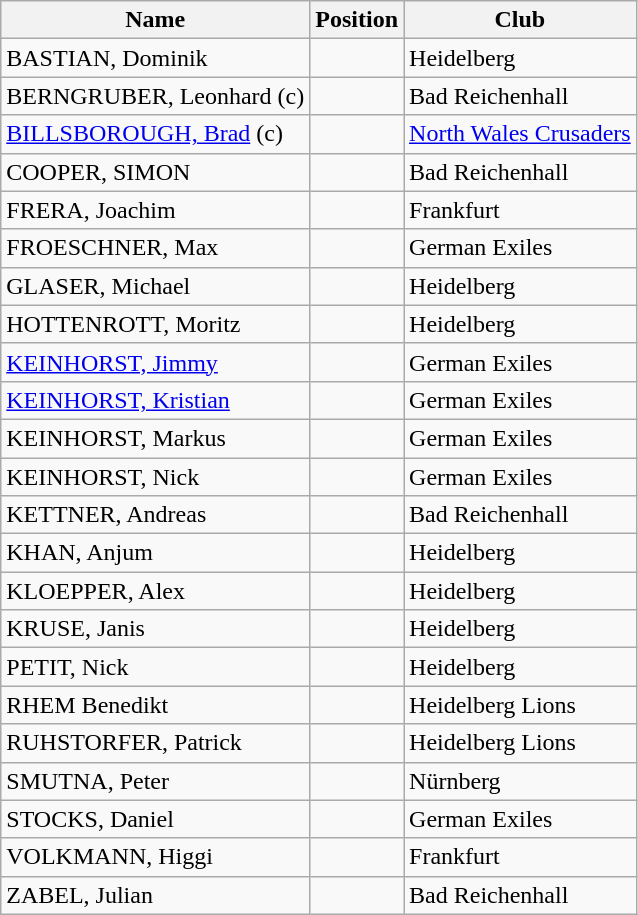<table class="wikitable">
<tr>
<th>Name</th>
<th>Position</th>
<th>Club</th>
</tr>
<tr>
<td>BASTIAN, Dominik</td>
<td></td>
<td>Heidelberg</td>
</tr>
<tr>
<td>BERNGRUBER, Leonhard (c)</td>
<td></td>
<td>Bad Reichenhall</td>
</tr>
<tr>
<td><a href='#'>BILLSBOROUGH, Brad</a> (c)</td>
<td></td>
<td><a href='#'>North Wales Crusaders</a></td>
</tr>
<tr>
<td>COOPER, SIMON</td>
<td></td>
<td>Bad Reichenhall</td>
</tr>
<tr>
<td>FRERA, Joachim</td>
<td></td>
<td>Frankfurt</td>
</tr>
<tr>
<td>FROESCHNER, Max</td>
<td></td>
<td>German Exiles</td>
</tr>
<tr>
<td>GLASER, Michael</td>
<td></td>
<td>Heidelberg</td>
</tr>
<tr>
<td>HOTTENROTT, Moritz</td>
<td></td>
<td>Heidelberg</td>
</tr>
<tr>
<td><a href='#'>KEINHORST, Jimmy</a></td>
<td></td>
<td>German Exiles</td>
</tr>
<tr>
<td><a href='#'>KEINHORST, Kristian</a></td>
<td></td>
<td>German Exiles</td>
</tr>
<tr>
<td>KEINHORST, Markus</td>
<td></td>
<td>German Exiles</td>
</tr>
<tr>
<td>KEINHORST, Nick</td>
<td></td>
<td>German Exiles</td>
</tr>
<tr>
<td>KETTNER, Andreas</td>
<td></td>
<td>Bad Reichenhall</td>
</tr>
<tr>
<td>KHAN, Anjum</td>
<td></td>
<td>Heidelberg</td>
</tr>
<tr>
<td>KLOEPPER, Alex</td>
<td></td>
<td>Heidelberg</td>
</tr>
<tr>
<td>KRUSE, Janis</td>
<td></td>
<td>Heidelberg</td>
</tr>
<tr>
<td>PETIT, Nick</td>
<td></td>
<td>Heidelberg</td>
</tr>
<tr>
<td>RHEM Benedikt</td>
<td></td>
<td>Heidelberg Lions</td>
</tr>
<tr>
<td>RUHSTORFER, Patrick</td>
<td></td>
<td>Heidelberg Lions</td>
</tr>
<tr>
<td>SMUTNA, Peter</td>
<td></td>
<td>Nürnberg</td>
</tr>
<tr>
<td>STOCKS, Daniel</td>
<td></td>
<td>German Exiles</td>
</tr>
<tr>
<td>VOLKMANN, Higgi</td>
<td></td>
<td>Frankfurt</td>
</tr>
<tr>
<td>ZABEL, Julian</td>
<td></td>
<td>Bad Reichenhall</td>
</tr>
</table>
